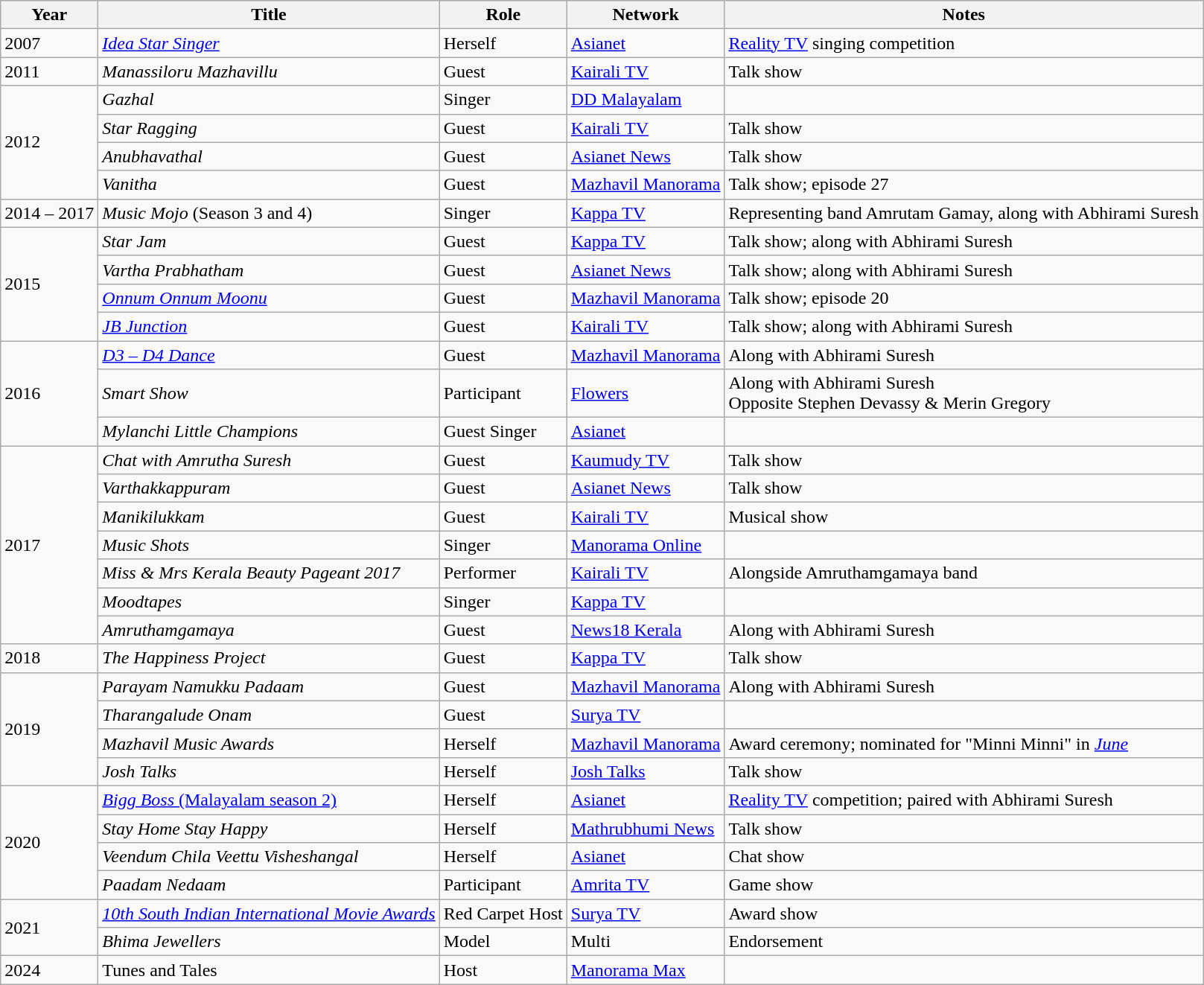<table class="wikitable sortable">
<tr>
<th>Year</th>
<th>Title</th>
<th>Role</th>
<th>Network</th>
<th class="unsortable">Notes</th>
</tr>
<tr>
<td>2007</td>
<td><em><a href='#'>Idea Star Singer</a></em></td>
<td>Herself</td>
<td><a href='#'>Asianet</a></td>
<td><a href='#'>Reality TV</a> singing competition</td>
</tr>
<tr>
<td>2011</td>
<td><em>Manassiloru Mazhavillu</em></td>
<td>Guest</td>
<td><a href='#'>Kairali TV</a></td>
<td>Talk show</td>
</tr>
<tr>
<td rowspan=4>2012</td>
<td><em>Gazhal</em></td>
<td>Singer</td>
<td><a href='#'>DD Malayalam</a></td>
<td></td>
</tr>
<tr>
<td><em>Star Ragging</em></td>
<td>Guest</td>
<td><a href='#'>Kairali TV</a></td>
<td>Talk show</td>
</tr>
<tr>
<td><em>Anubhavathal</em></td>
<td>Guest</td>
<td><a href='#'>Asianet News</a></td>
<td>Talk show</td>
</tr>
<tr>
<td><em>Vanitha</em></td>
<td>Guest</td>
<td><a href='#'>Mazhavil Manorama</a></td>
<td>Talk show; episode 27</td>
</tr>
<tr>
<td>2014 – 2017</td>
<td><em>Music Mojo</em> (Season 3 and 4)</td>
<td>Singer</td>
<td><a href='#'>Kappa TV</a></td>
<td>Representing band Amrutam Gamay, along with Abhirami Suresh</td>
</tr>
<tr>
<td rowspan=4>2015</td>
<td><em>Star Jam</em></td>
<td>Guest</td>
<td><a href='#'>Kappa TV</a></td>
<td>Talk show; along with Abhirami Suresh</td>
</tr>
<tr>
<td><em>Vartha Prabhatham</em></td>
<td>Guest</td>
<td><a href='#'>Asianet News</a></td>
<td>Talk show; along with Abhirami Suresh</td>
</tr>
<tr>
<td><em><a href='#'>Onnum Onnum Moonu</a></em></td>
<td>Guest</td>
<td><a href='#'>Mazhavil Manorama</a></td>
<td>Talk show; episode 20</td>
</tr>
<tr>
<td><em><a href='#'>JB Junction</a></em></td>
<td>Guest</td>
<td><a href='#'>Kairali TV</a></td>
<td>Talk show; along with Abhirami Suresh</td>
</tr>
<tr>
<td rowspan=3>2016</td>
<td><em><a href='#'>D3 – D4 Dance</a></em></td>
<td>Guest</td>
<td><a href='#'>Mazhavil Manorama</a></td>
<td>Along with Abhirami Suresh</td>
</tr>
<tr>
<td><em>Smart Show</em></td>
<td>Participant</td>
<td><a href='#'>Flowers</a></td>
<td>Along with Abhirami Suresh <br>Opposite Stephen Devassy & Merin Gregory</td>
</tr>
<tr>
<td><em>Mylanchi Little Champions</em></td>
<td>Guest Singer</td>
<td><a href='#'>Asianet</a></td>
<td></td>
</tr>
<tr>
<td rowspan=7>2017</td>
<td><em>Chat with Amrutha Suresh</em></td>
<td>Guest</td>
<td><a href='#'>Kaumudy TV</a></td>
<td>Talk show</td>
</tr>
<tr>
<td><em>Varthakkappuram</em></td>
<td>Guest</td>
<td><a href='#'>Asianet News</a></td>
<td>Talk show</td>
</tr>
<tr>
<td><em>Manikilukkam</em></td>
<td>Guest</td>
<td><a href='#'>Kairali TV</a></td>
<td>Musical show</td>
</tr>
<tr>
<td><em>Music Shots</em></td>
<td>Singer</td>
<td><a href='#'>Manorama Online</a></td>
<td></td>
</tr>
<tr>
<td><em>Miss & Mrs Kerala Beauty Pageant 2017</em></td>
<td>Performer</td>
<td><a href='#'>Kairali TV</a></td>
<td>Alongside Amruthamgamaya band</td>
</tr>
<tr>
<td><em>Moodtapes</em></td>
<td>Singer</td>
<td><a href='#'>Kappa TV</a></td>
<td></td>
</tr>
<tr>
<td><em>Amruthamgamaya</em></td>
<td>Guest</td>
<td><a href='#'>News18 Kerala</a></td>
<td>Along with Abhirami Suresh</td>
</tr>
<tr>
<td>2018</td>
<td><em>The Happiness Project</em></td>
<td>Guest</td>
<td><a href='#'>Kappa TV</a></td>
<td>Talk show</td>
</tr>
<tr>
<td rowspan=4>2019</td>
<td><em>Parayam Namukku Padaam</em></td>
<td>Guest</td>
<td><a href='#'>Mazhavil Manorama</a></td>
<td>Along with Abhirami Suresh</td>
</tr>
<tr>
<td><em>Tharangalude Onam</em></td>
<td>Guest</td>
<td><a href='#'>Surya TV</a></td>
<td></td>
</tr>
<tr>
<td><em>Mazhavil Music Awards</em></td>
<td>Herself</td>
<td><a href='#'>Mazhavil Manorama</a></td>
<td>Award ceremony; nominated for "Minni Minni" in <em><a href='#'>June</a></em></td>
</tr>
<tr>
<td><em>Josh Talks</em></td>
<td>Herself</td>
<td><a href='#'>Josh Talks</a></td>
<td>Talk show</td>
</tr>
<tr>
<td rowspan=4>2020</td>
<td><a href='#'><em>Bigg Boss</em> (Malayalam season 2)</a></td>
<td>Herself</td>
<td><a href='#'>Asianet</a></td>
<td><a href='#'>Reality TV</a> competition; paired with Abhirami Suresh</td>
</tr>
<tr>
<td><em>Stay Home Stay Happy</em></td>
<td>Herself</td>
<td><a href='#'>Mathrubhumi News</a></td>
<td>Talk show</td>
</tr>
<tr>
<td><em>Veendum Chila Veettu Visheshangal</em></td>
<td>Herself</td>
<td><a href='#'>Asianet</a></td>
<td>Chat show</td>
</tr>
<tr>
<td><em>Paadam Nedaam</em></td>
<td>Participant</td>
<td><a href='#'>Amrita TV</a></td>
<td>Game show</td>
</tr>
<tr>
<td rowspan=2>2021</td>
<td><em><a href='#'>10th South Indian International Movie Awards</a></em></td>
<td>Red Carpet Host</td>
<td><a href='#'>Surya TV</a></td>
<td>Award show</td>
</tr>
<tr>
<td><em>Bhima Jewellers</em></td>
<td>Model</td>
<td>Multi</td>
<td>Endorsement</td>
</tr>
<tr>
<td>2024</td>
<td>Tunes and Tales</td>
<td>Host</td>
<td><a href='#'>Manorama Max</a></td>
<td></td>
</tr>
</table>
